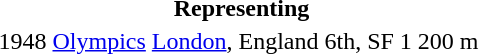<table>
<tr>
<th colspan="6">Representing </th>
</tr>
<tr>
<td>1948</td>
<td><a href='#'>Olympics</a></td>
<td><a href='#'>London</a>, England</td>
<td>6th, SF 1</td>
<td>200 m</td>
<td><a href='#'></a></td>
</tr>
</table>
